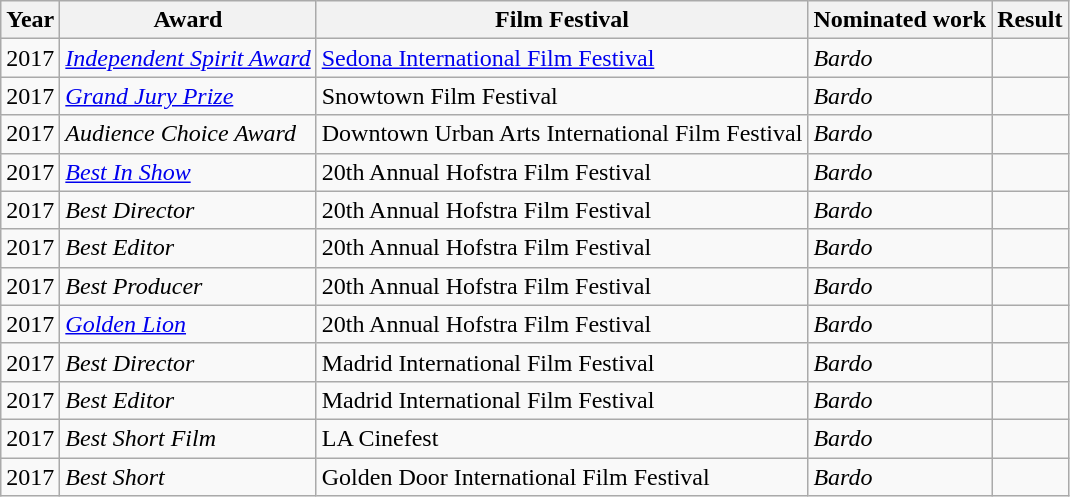<table class="wikitable sortable">
<tr>
<th>Year</th>
<th>Award</th>
<th>Film Festival</th>
<th>Nominated work</th>
<th>Result</th>
</tr>
<tr>
<td>2017</td>
<td><em><a href='#'>Independent Spirit Award</a></em></td>
<td><a href='#'>Sedona International Film Festival</a></td>
<td><em>Bardo</em></td>
<td></td>
</tr>
<tr>
<td>2017</td>
<td><em><a href='#'>Grand Jury Prize</a></em></td>
<td>Snowtown Film Festival</td>
<td><em>Bardo</em></td>
<td></td>
</tr>
<tr>
<td>2017</td>
<td><em>Audience Choice Award</em></td>
<td>Downtown Urban Arts International Film Festival</td>
<td><em>Bardo</em></td>
<td></td>
</tr>
<tr>
<td>2017</td>
<td><em><a href='#'>Best In Show</a></em></td>
<td>20th Annual Hofstra Film Festival</td>
<td><em>Bardo</em></td>
<td></td>
</tr>
<tr>
<td>2017</td>
<td><em>Best Director</em></td>
<td>20th Annual Hofstra Film Festival</td>
<td><em>Bardo</em></td>
<td></td>
</tr>
<tr>
<td>2017</td>
<td><em>Best Editor</em></td>
<td>20th Annual Hofstra Film Festival</td>
<td><em>Bardo</em></td>
<td></td>
</tr>
<tr>
<td>2017</td>
<td><em>Best Producer</em></td>
<td>20th Annual Hofstra Film Festival</td>
<td><em>Bardo</em></td>
<td></td>
</tr>
<tr>
<td>2017</td>
<td><em><a href='#'>Golden Lion</a></em></td>
<td>20th Annual Hofstra Film Festival</td>
<td><em>Bardo</em></td>
<td></td>
</tr>
<tr>
<td>2017</td>
<td><em>Best Director</em></td>
<td>Madrid International Film Festival</td>
<td><em>Bardo</em></td>
<td></td>
</tr>
<tr>
<td>2017</td>
<td><em>Best Editor</em></td>
<td>Madrid International Film Festival</td>
<td><em>Bardo</em></td>
<td></td>
</tr>
<tr>
<td>2017</td>
<td><em>Best Short Film</em></td>
<td>LA Cinefest</td>
<td><em>Bardo</em></td>
<td></td>
</tr>
<tr>
<td>2017</td>
<td><em>Best Short</em></td>
<td>Golden Door International Film Festival</td>
<td><em>Bardo</em></td>
<td></td>
</tr>
</table>
